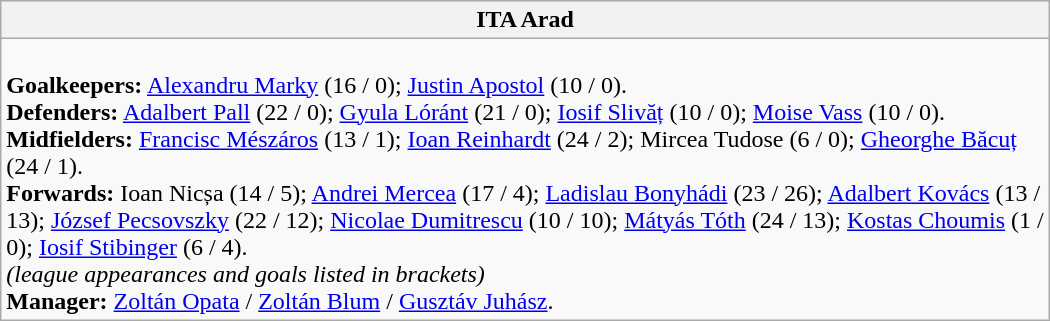<table class="wikitable" style="width:700px">
<tr>
<th>ITA Arad</th>
</tr>
<tr>
<td><br><strong>Goalkeepers:</strong> <a href='#'>Alexandru Marky</a> (16 / 0); <a href='#'>Justin Apostol</a> (10 / 0).<br>
<strong>Defenders:</strong> <a href='#'>Adalbert Pall</a> (22 / 0); <a href='#'>Gyula Lóránt</a>  (21 / 0); <a href='#'>Iosif Slivăț</a> (10 / 0); <a href='#'>Moise Vass</a> (10 / 0).<br>
<strong>Midfielders:</strong> <a href='#'>Francisc Mészáros</a> (13 / 1); <a href='#'>Ioan Reinhardt</a> (24 / 2); Mircea Tudose (6 / 0); <a href='#'>Gheorghe Băcuț</a> (24 / 1).<br>
<strong>Forwards:</strong> Ioan Nicșa (14 / 5); <a href='#'>Andrei Mercea</a> (17 / 4); <a href='#'>Ladislau Bonyhádi</a> (23 / 26); <a href='#'>Adalbert Kovács</a> (13 / 13); <a href='#'>József Pecsovszky</a> (22 / 12); <a href='#'>Nicolae Dumitrescu</a> (10 / 10); <a href='#'>Mátyás Tóth</a> (24 / 13); <a href='#'>Kostas Choumis</a> (1 / 0); <a href='#'>Iosif Stibinger</a> (6 / 4).
<br><em>(league appearances and goals listed in brackets)</em><br><strong>Manager:</strong> <a href='#'>Zoltán Opata</a>  / <a href='#'>Zoltán Blum</a>  / <a href='#'>Gusztáv Juhász</a>.</td>
</tr>
</table>
